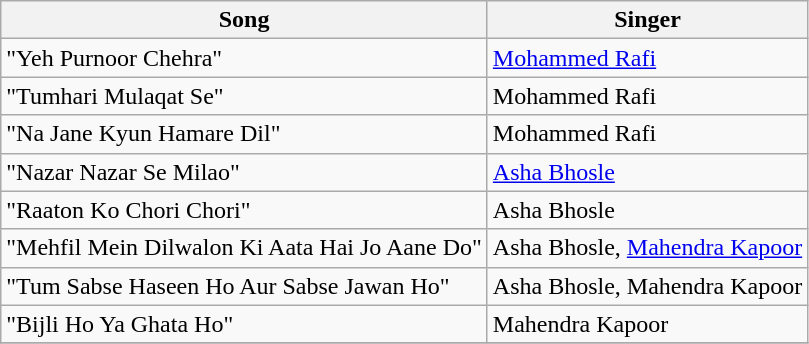<table class="wikitable">
<tr>
<th>Song</th>
<th>Singer</th>
</tr>
<tr>
<td>"Yeh Purnoor Chehra"</td>
<td><a href='#'>Mohammed Rafi</a></td>
</tr>
<tr>
<td>"Tumhari Mulaqat Se"</td>
<td>Mohammed Rafi</td>
</tr>
<tr>
<td>"Na Jane Kyun Hamare Dil"</td>
<td>Mohammed Rafi</td>
</tr>
<tr>
<td>"Nazar Nazar Se Milao"</td>
<td><a href='#'>Asha Bhosle</a></td>
</tr>
<tr>
<td>"Raaton Ko Chori Chori"</td>
<td>Asha Bhosle</td>
</tr>
<tr>
<td>"Mehfil Mein Dilwalon Ki Aata Hai Jo Aane Do"</td>
<td>Asha Bhosle, <a href='#'>Mahendra Kapoor</a></td>
</tr>
<tr>
<td>"Tum Sabse Haseen Ho Aur Sabse Jawan Ho"</td>
<td>Asha Bhosle, Mahendra Kapoor</td>
</tr>
<tr>
<td>"Bijli Ho Ya Ghata Ho"</td>
<td>Mahendra Kapoor</td>
</tr>
<tr>
</tr>
</table>
